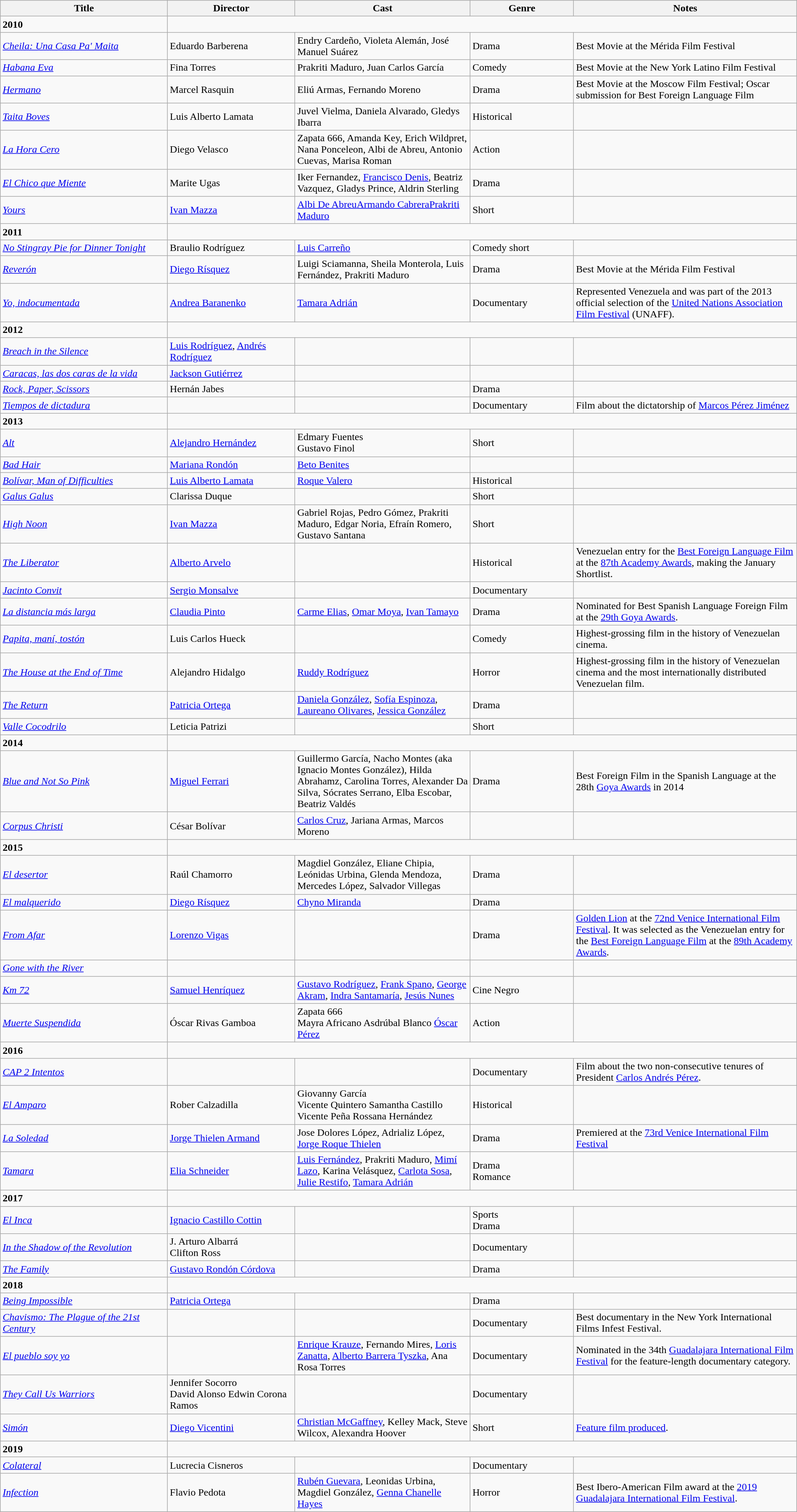<table class="wikitable" width= "100%">
<tr>
<th width=21%>Title</th>
<th width=16%>Director</th>
<th width=22%>Cast</th>
<th width=13%>Genre</th>
<th width=28%>Notes</th>
</tr>
<tr>
<td><strong>2010</strong></td>
</tr>
<tr>
<td><em><a href='#'>Cheila: Una Casa Pa' Maita</a></em></td>
<td>Eduardo Barberena</td>
<td>Endry Cardeño, Violeta Alemán, José Manuel Suárez</td>
<td>Drama</td>
<td>Best Movie at the Mérida Film Festival</td>
</tr>
<tr>
<td><em><a href='#'>Habana Eva</a></em></td>
<td>Fina Torres</td>
<td>Prakriti Maduro, Juan Carlos García</td>
<td>Comedy</td>
<td>Best Movie at the New York Latino Film Festival</td>
</tr>
<tr>
<td><em><a href='#'>Hermano</a></em></td>
<td>Marcel Rasquin</td>
<td>Eliú Armas, Fernando Moreno</td>
<td>Drama</td>
<td>Best Movie at the Moscow Film Festival; Oscar submission for Best Foreign Language Film</td>
</tr>
<tr>
<td><em><a href='#'>Taita Boves</a></em></td>
<td>Luis Alberto Lamata</td>
<td>Juvel Vielma, Daniela Alvarado, Gledys Ibarra</td>
<td>Historical</td>
<td></td>
</tr>
<tr>
<td><em><a href='#'>La Hora Cero</a></em></td>
<td>Diego Velasco</td>
<td>Zapata 666, Amanda Key, Erich Wildpret, Nana Ponceleon, Albi de Abreu, Antonio Cuevas, Marisa Roman</td>
<td>Action</td>
<td></td>
</tr>
<tr>
<td><em><a href='#'>El Chico que Miente</a></em></td>
<td>Marite Ugas</td>
<td>Iker Fernandez, <a href='#'>Francisco Denis</a>, Beatriz Vazquez, Gladys Prince, Aldrin Sterling</td>
<td>Drama</td>
<td></td>
</tr>
<tr>
<td><a href='#'><em>Yours</em></a></td>
<td><a href='#'>Ivan Mazza</a></td>
<td><a href='#'>Albi De Abreu</a><a href='#'>Armando Cabrera</a><a href='#'>Prakriti Maduro</a></td>
<td>Short</td>
<td></td>
</tr>
<tr>
<td><strong>2011</strong></td>
</tr>
<tr>
<td><em><a href='#'>No Stingray Pie for Dinner Tonight</a></em></td>
<td>Braulio Rodríguez</td>
<td><a href='#'>Luis Carreño</a></td>
<td>Comedy short</td>
<td></td>
</tr>
<tr>
<td><em><a href='#'>Reverón</a></em></td>
<td><a href='#'>Diego Rísquez</a></td>
<td>Luigi Sciamanna, Sheila Monterola, Luis Fernández, Prakriti Maduro</td>
<td>Drama</td>
<td>Best Movie at the Mérida Film Festival</td>
</tr>
<tr>
<td><em><a href='#'>Yo, indocumentada</a></em></td>
<td><a href='#'>Andrea Baranenko</a></td>
<td><a href='#'>Tamara Adrián</a></td>
<td>Documentary</td>
<td>Represented Venezuela and was part of the 2013 official selection of the <a href='#'>United Nations Association Film Festival</a> (UNAFF).</td>
</tr>
<tr>
<td><strong>2012</strong></td>
</tr>
<tr>
<td><em><a href='#'>Breach in the Silence</a></em></td>
<td><a href='#'>Luis Rodríguez</a>, <a href='#'>Andrés Rodríguez</a></td>
<td></td>
<td></td>
<td></td>
</tr>
<tr>
<td><em><a href='#'>Caracas, las dos caras de la vida</a></em></td>
<td><a href='#'>Jackson Gutiérrez</a></td>
<td></td>
<td></td>
<td></td>
</tr>
<tr>
<td><em><a href='#'>Rock, Paper, Scissors</a></em></td>
<td>Hernán Jabes</td>
<td></td>
<td>Drama</td>
<td></td>
</tr>
<tr>
<td><em><a href='#'>Tiempos de dictadura</a></em></td>
<td></td>
<td></td>
<td>Documentary</td>
<td>Film about the dictatorship of <a href='#'>Marcos Pérez Jiménez</a></td>
</tr>
<tr>
<td><strong>2013</strong></td>
</tr>
<tr>
<td><a href='#'><em>Alt</em></a></td>
<td><a href='#'>Alejandro Hernández</a></td>
<td>Edmary Fuentes<br>Gustavo Finol</td>
<td>Short</td>
<td></td>
</tr>
<tr>
<td><em><a href='#'>Bad Hair</a></em></td>
<td><a href='#'>Mariana Rondón</a></td>
<td><a href='#'>Beto Benites</a></td>
<td></td>
<td></td>
</tr>
<tr>
<td><em><a href='#'>Bolívar, Man of Difficulties</a></em></td>
<td><a href='#'>Luis Alberto Lamata</a></td>
<td><a href='#'>Roque Valero</a></td>
<td>Historical</td>
<td></td>
</tr>
<tr>
<td><em><a href='#'>Galus Galus</a></em></td>
<td>Clarissa Duque</td>
<td></td>
<td>Short</td>
<td></td>
</tr>
<tr>
<td><a href='#'><em>High Noon</em></a></td>
<td><a href='#'>Ivan Mazza</a></td>
<td>Gabriel Rojas, Pedro Gómez, Prakriti Maduro, Edgar Noria, Efraín Romero, Gustavo Santana</td>
<td>Short</td>
<td></td>
</tr>
<tr>
<td><em><a href='#'>The Liberator</a></em></td>
<td><a href='#'>Alberto Arvelo</a></td>
<td></td>
<td>Historical</td>
<td>Venezuelan entry for the <a href='#'>Best Foreign Language Film</a> at the <a href='#'>87th Academy Awards</a>, making the January Shortlist.</td>
</tr>
<tr>
<td><a href='#'><em>Jacinto Convit</em></a></td>
<td><a href='#'>Sergio Monsalve</a></td>
<td></td>
<td>Documentary</td>
<td></td>
</tr>
<tr>
<td><em><a href='#'>La distancia más larga</a></em></td>
<td><a href='#'>Claudia Pinto</a></td>
<td><a href='#'>Carme Elias</a>, <a href='#'>Omar Moya</a>, <a href='#'>Ivan Tamayo</a></td>
<td>Drama</td>
<td>Nominated for Best Spanish Language Foreign Film at the <a href='#'>29th Goya Awards</a>.</td>
</tr>
<tr>
<td><em><a href='#'>Papita, maní, tostón</a></em></td>
<td>Luis Carlos Hueck</td>
<td></td>
<td>Comedy</td>
<td>Highest-grossing film in the history of Venezuelan cinema.</td>
</tr>
<tr>
<td><em><a href='#'>The House at the End of Time</a></em></td>
<td>Alejandro Hidalgo</td>
<td><a href='#'>Ruddy Rodríguez</a></td>
<td>Horror</td>
<td>Highest-grossing film in the history of Venezuelan cinema and the most internationally distributed Venezuelan film.</td>
</tr>
<tr>
<td><em><a href='#'>The Return</a></em></td>
<td><a href='#'>Patricia Ortega</a></td>
<td><a href='#'>Daniela González</a>, <a href='#'>Sofía Espinoza</a>, <a href='#'>Laureano Olivares</a>, <a href='#'>Jessica González</a></td>
<td>Drama</td>
<td></td>
</tr>
<tr>
<td><em><a href='#'>Valle Cocodrilo</a></em></td>
<td>Leticia Patrizi</td>
<td></td>
<td>Short</td>
<td></td>
</tr>
<tr>
<td><strong>2014</strong></td>
</tr>
<tr>
<td><em><a href='#'>Blue and Not So Pink</a></em></td>
<td><a href='#'>Miguel Ferrari</a></td>
<td>Guillermo García, Nacho Montes (aka Ignacio Montes González), Hilda Abrahamz, Carolina Torres, Alexander Da Silva, Sócrates Serrano, Elba Escobar, Beatriz Valdés</td>
<td>Drama</td>
<td>Best Foreign Film in the Spanish Language at the 28th <a href='#'>Goya Awards</a> in 2014</td>
</tr>
<tr>
<td><a href='#'><em>Corpus Christi</em></a></td>
<td>César Bolívar</td>
<td><a href='#'>Carlos Cruz</a>, Jariana Armas, Marcos Moreno</td>
<td></td>
<td></td>
</tr>
<tr>
<td><strong>2015</strong></td>
</tr>
<tr>
<td><em><a href='#'>El desertor</a></em></td>
<td>Raúl Chamorro</td>
<td>Magdiel González, Eliane Chipia, Leónidas Urbina, Glenda Mendoza, Mercedes López, Salvador Villegas</td>
<td>Drama</td>
<td></td>
</tr>
<tr>
<td><em><a href='#'>El malquerido</a></em></td>
<td><a href='#'>Diego Rísquez</a></td>
<td><a href='#'>Chyno Miranda</a></td>
<td>Drama</td>
<td></td>
</tr>
<tr>
<td><em><a href='#'>From Afar</a></em></td>
<td><a href='#'>Lorenzo Vigas</a></td>
<td></td>
<td>Drama</td>
<td><a href='#'>Golden Lion</a> at the <a href='#'>72nd Venice International Film Festival</a>. It was selected as the Venezuelan entry for the <a href='#'>Best Foreign Language Film</a> at the <a href='#'>89th Academy Awards</a>.</td>
</tr>
<tr>
<td><em><a href='#'>Gone with the River</a></em></td>
<td></td>
<td></td>
<td></td>
<td></td>
</tr>
<tr>
<td><em><a href='#'>Km 72</a></em></td>
<td><a href='#'>Samuel Henríquez</a></td>
<td><a href='#'>Gustavo Rodríguez</a>, <a href='#'>Frank Spano</a>, <a href='#'>George Akram</a>, <a href='#'>Indra Santamaría</a>, <a href='#'>Jesús Nunes</a></td>
<td>Cine Negro</td>
<td></td>
</tr>
<tr>
<td><em><a href='#'>Muerte Suspendida</a></em></td>
<td>Óscar Rivas Gamboa</td>
<td>Zapata 666<br>Mayra Africano 
Asdrúbal Blanco
<a href='#'>Óscar Pérez</a></td>
<td>Action</td>
<td></td>
</tr>
<tr>
<td><strong>2016</strong></td>
</tr>
<tr>
<td><em><a href='#'>CAP 2 Intentos</a></em></td>
<td></td>
<td></td>
<td>Documentary</td>
<td>Film about the two non-consecutive tenures of President <a href='#'>Carlos Andrés Pérez</a>.</td>
</tr>
<tr>
<td><a href='#'><em>El Amparo</em></a></td>
<td>Rober Calzadilla</td>
<td>Giovanny García<br>Vicente Quintero 
Samantha Castillo 
Vicente Peña 
Rossana Hernández</td>
<td>Historical</td>
<td></td>
</tr>
<tr>
<td><em><a href='#'>La Soledad</a></em></td>
<td><a href='#'>Jorge Thielen Armand</a></td>
<td>Jose Dolores López, Adrializ López, <a href='#'>Jorge Roque Thielen</a></td>
<td>Drama</td>
<td>Premiered at the <a href='#'>73rd Venice International Film Festival</a></td>
</tr>
<tr>
<td><a href='#'><em>Tamara</em></a></td>
<td><a href='#'>Elia Schneider</a></td>
<td><a href='#'>Luis Fernández</a>, Prakriti Maduro, <a href='#'>Mimí Lazo</a>, Karina Velásquez, <a href='#'>Carlota Sosa</a>, <a href='#'>Julie Restifo</a>, <a href='#'>Tamara Adrián</a></td>
<td>Drama<br>Romance</td>
<td></td>
</tr>
<tr>
<td><strong>2017</strong></td>
</tr>
<tr>
<td><em><a href='#'>El Inca</a></em></td>
<td><a href='#'>Ignacio Castillo Cottin</a></td>
<td></td>
<td>Sports<br>Drama</td>
<td></td>
</tr>
<tr>
<td><em><a href='#'>In the Shadow of the Revolution</a></em></td>
<td>J. Arturo Albarrá<br>Clifton Ross</td>
<td></td>
<td>Documentary</td>
<td></td>
</tr>
<tr>
<td><em><a href='#'>The Family</a></em></td>
<td><a href='#'>Gustavo Rondón Córdova</a></td>
<td></td>
<td>Drama</td>
<td></td>
</tr>
<tr>
<td><strong>2018</strong></td>
</tr>
<tr>
<td><em><a href='#'>Being Impossible</a></em></td>
<td><a href='#'>Patricia Ortega</a></td>
<td></td>
<td>Drama</td>
<td></td>
</tr>
<tr>
<td><em><a href='#'>Chavismo: The Plague of the 21st Century</a></em></td>
<td></td>
<td></td>
<td>Documentary</td>
<td>Best documentary in the New York International Films Infest Festival.</td>
</tr>
<tr>
<td><em><a href='#'>El pueblo soy yo</a></em></td>
<td></td>
<td><a href='#'>Enrique Krauze</a>, Fernando Mires, <a href='#'>Loris Zanatta</a>, <a href='#'>Alberto Barrera Tyszka</a>, Ana Rosa Torres</td>
<td>Documentary</td>
<td>Nominated in the 34th <a href='#'>Guadalajara International Film Festival</a> for the feature-length documentary category.</td>
</tr>
<tr>
<td><em><a href='#'>They Call Us Warriors</a></em></td>
<td>Jennifer Socorro<br>David Alonso 
Edwin Corona Ramos</td>
<td></td>
<td>Documentary</td>
<td></td>
</tr>
<tr>
<td><a href='#'><em>Simón</em></a></td>
<td><a href='#'>Diego Vicentini</a></td>
<td><a href='#'>Christian McGaffney</a>, Kelley Mack, Steve Wilcox, Alexandra Hoover</td>
<td>Short</td>
<td><a href='#'>Feature film produced</a>.</td>
</tr>
<tr>
<td><strong>2019</strong></td>
</tr>
<tr>
<td><em><a href='#'>Colateral</a></em></td>
<td>Lucrecia Cisneros</td>
<td></td>
<td>Documentary</td>
<td></td>
</tr>
<tr>
<td><em><a href='#'>Infection</a></em></td>
<td>Flavio Pedota</td>
<td><a href='#'>Rubén Guevara</a>, Leonidas Urbina, Magdiel González, <a href='#'>Genna Chanelle Hayes</a></td>
<td>Horror</td>
<td>Best Ibero-American Film award at the <a href='#'>2019 Guadalajara International Film Festival</a>.</td>
</tr>
</table>
